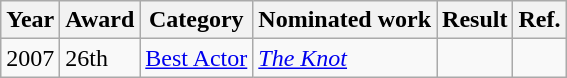<table class="wikitable">
<tr>
<th>Year</th>
<th>Award</th>
<th>Category</th>
<th>Nominated work</th>
<th>Result</th>
<th>Ref.</th>
</tr>
<tr>
<td>2007</td>
<td>26th</td>
<td><a href='#'>Best Actor</a></td>
<td><em><a href='#'>The Knot</a></em></td>
<td></td>
<td></td>
</tr>
</table>
